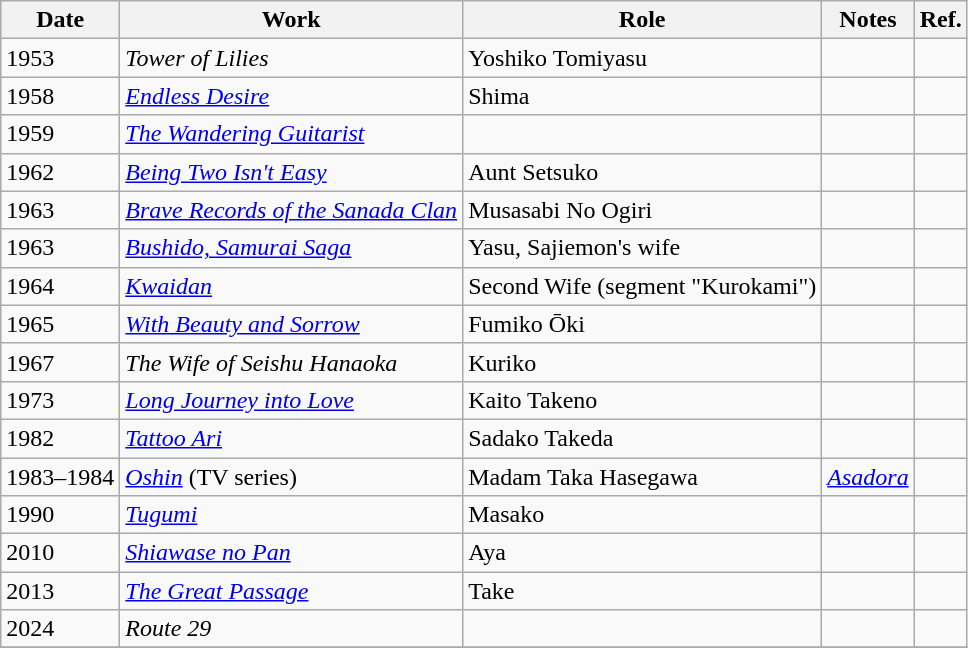<table class="wikitable sortable">
<tr>
<th>Date</th>
<th>Work</th>
<th>Role</th>
<th class="unsortable">Notes</th>
<th class="unsortable">Ref.</th>
</tr>
<tr>
<td>1953</td>
<td><em>Tower of Lilies</em></td>
<td>Yoshiko Tomiyasu</td>
<td></td>
<td></td>
</tr>
<tr>
<td>1958</td>
<td><em><a href='#'>Endless Desire</a></em></td>
<td>Shima</td>
<td></td>
<td></td>
</tr>
<tr>
<td>1959</td>
<td><em><a href='#'>The Wandering Guitarist</a></em></td>
<td></td>
<td></td>
<td></td>
</tr>
<tr>
<td>1962</td>
<td><em><a href='#'>Being Two Isn't Easy</a></em></td>
<td>Aunt Setsuko</td>
<td></td>
<td></td>
</tr>
<tr>
<td>1963</td>
<td><em><a href='#'>Brave Records of the Sanada Clan</a></em></td>
<td>Musasabi No Ogiri</td>
<td></td>
<td></td>
</tr>
<tr>
<td>1963</td>
<td><em><a href='#'>Bushido, Samurai Saga</a></em></td>
<td>Yasu, Sajiemon's wife</td>
<td></td>
<td></td>
</tr>
<tr>
<td>1964</td>
<td><em><a href='#'>Kwaidan</a></em></td>
<td>Second Wife (segment "Kurokami")</td>
<td></td>
<td></td>
</tr>
<tr>
<td>1965</td>
<td><em><a href='#'>With Beauty and Sorrow</a></em></td>
<td>Fumiko Ōki</td>
<td></td>
<td></td>
</tr>
<tr>
<td>1967</td>
<td><em>The Wife of Seishu Hanaoka</em></td>
<td>Kuriko</td>
<td></td>
<td></td>
</tr>
<tr>
<td>1973</td>
<td><em><a href='#'>Long Journey into Love</a></em></td>
<td>Kaito Takeno</td>
<td></td>
<td></td>
</tr>
<tr>
<td>1982</td>
<td><em><a href='#'>Tattoo Ari</a></em></td>
<td>Sadako Takeda</td>
<td></td>
<td></td>
</tr>
<tr>
<td>1983–1984</td>
<td><em><a href='#'>Oshin</a></em> (TV series)</td>
<td>Madam Taka Hasegawa</td>
<td><em><a href='#'>Asadora</a></em></td>
<td></td>
</tr>
<tr>
<td>1990</td>
<td><em><a href='#'>Tugumi</a></em></td>
<td>Masako</td>
<td></td>
<td></td>
</tr>
<tr>
<td>2010</td>
<td><em><a href='#'>Shiawase no Pan</a></em></td>
<td>Aya</td>
<td></td>
<td></td>
</tr>
<tr>
<td>2013</td>
<td><em><a href='#'>The Great Passage</a></em></td>
<td>Take</td>
<td></td>
<td></td>
</tr>
<tr>
<td>2024</td>
<td><em>Route 29</em></td>
<td></td>
<td></td>
<td></td>
</tr>
<tr>
</tr>
</table>
